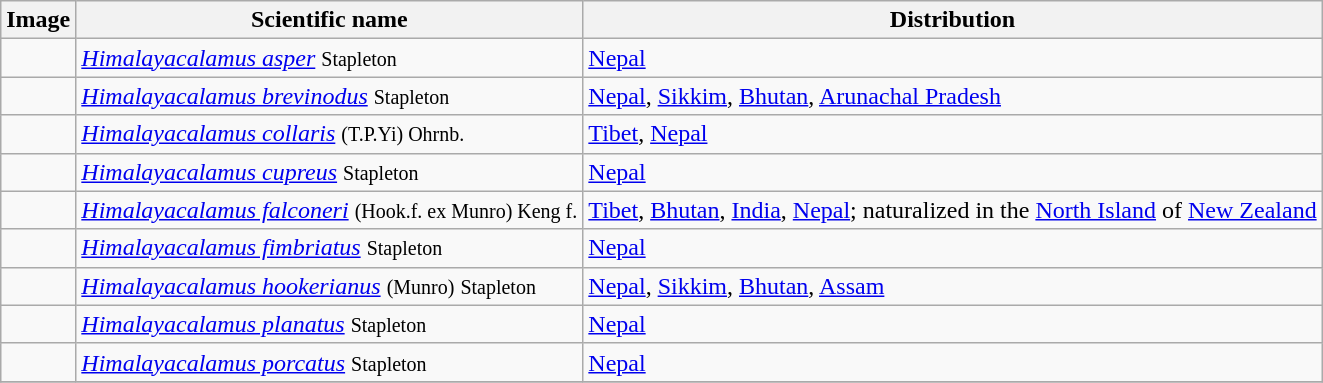<table class="wikitable">
<tr>
<th>Image</th>
<th>Scientific name</th>
<th>Distribution</th>
</tr>
<tr>
<td></td>
<td><em><a href='#'>Himalayacalamus asper</a></em> <small>Stapleton</small></td>
<td><a href='#'>Nepal</a></td>
</tr>
<tr>
<td></td>
<td><em><a href='#'>Himalayacalamus brevinodus</a></em> <small>Stapleton</small></td>
<td><a href='#'>Nepal</a>, <a href='#'>Sikkim</a>, <a href='#'>Bhutan</a>, <a href='#'>Arunachal Pradesh</a></td>
</tr>
<tr>
<td></td>
<td><em><a href='#'>Himalayacalamus collaris</a></em> <small>(T.P.Yi) Ohrnb.</small></td>
<td><a href='#'>Tibet</a>, <a href='#'>Nepal</a></td>
</tr>
<tr>
<td></td>
<td><em><a href='#'>Himalayacalamus cupreus</a></em> <small>Stapleton</small></td>
<td><a href='#'>Nepal</a></td>
</tr>
<tr>
<td></td>
<td><em><a href='#'>Himalayacalamus falconeri</a></em> <small>(Hook.f. ex Munro) Keng f.</small></td>
<td><a href='#'>Tibet</a>, <a href='#'>Bhutan</a>, <a href='#'>India</a>, <a href='#'>Nepal</a>; naturalized in the <a href='#'>North Island</a> of <a href='#'>New Zealand</a></td>
</tr>
<tr>
<td></td>
<td><em><a href='#'>Himalayacalamus fimbriatus</a></em> <small>Stapleton</small></td>
<td><a href='#'>Nepal</a></td>
</tr>
<tr>
<td></td>
<td><em><a href='#'>Himalayacalamus hookerianus</a></em> <small>(Munro)</small> <small>Stapleton</small></td>
<td><a href='#'>Nepal</a>, <a href='#'>Sikkim</a>, <a href='#'>Bhutan</a>, <a href='#'>Assam</a></td>
</tr>
<tr>
<td></td>
<td><em><a href='#'>Himalayacalamus planatus</a></em> <small>Stapleton</small></td>
<td><a href='#'>Nepal</a></td>
</tr>
<tr>
<td></td>
<td><em><a href='#'>Himalayacalamus porcatus</a></em> <small>Stapleton</small></td>
<td><a href='#'>Nepal</a></td>
</tr>
<tr>
</tr>
</table>
